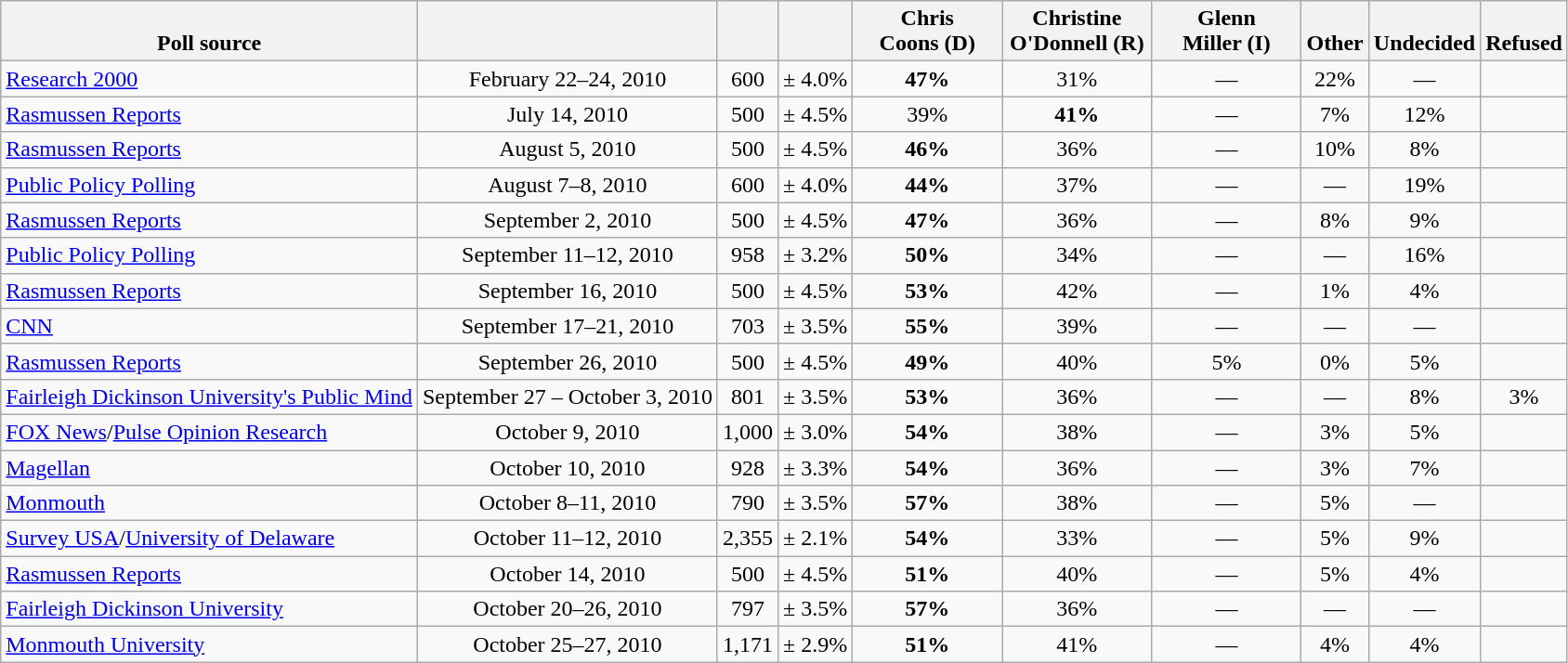<table class="wikitable" style="text-align:center">
<tr valign=bottom>
<th>Poll source</th>
<th></th>
<th></th>
<th></th>
<th style="width:100px;">Chris<br>Coons (D)</th>
<th style="width:100px;">Christine<br>O'Donnell (R)</th>
<th style="width:100px;">Glenn<br>Miller (I)</th>
<th>Other</th>
<th>Undecided</th>
<th>Refused</th>
</tr>
<tr>
<td align=left><a href='#'>Research 2000</a></td>
<td>February 22–24, 2010</td>
<td>600</td>
<td>± 4.0%</td>
<td><strong>47%</strong></td>
<td>31%</td>
<td>––</td>
<td>22%</td>
<td>––</td>
<td></td>
</tr>
<tr>
<td align=left><a href='#'>Rasmussen Reports</a></td>
<td>July 14, 2010</td>
<td>500</td>
<td>± 4.5%</td>
<td>39%</td>
<td><strong>41%</strong></td>
<td>––</td>
<td>7%</td>
<td>12%</td>
<td></td>
</tr>
<tr>
<td align=left><a href='#'>Rasmussen Reports</a></td>
<td>August 5, 2010</td>
<td>500</td>
<td>± 4.5%</td>
<td><strong>46%</strong></td>
<td>36%</td>
<td>––</td>
<td>10%</td>
<td>8%</td>
<td></td>
</tr>
<tr>
<td align=left><a href='#'>Public Policy Polling</a></td>
<td>August 7–8, 2010</td>
<td>600</td>
<td>± 4.0%</td>
<td><strong>44%</strong></td>
<td>37%</td>
<td>––</td>
<td>––</td>
<td>19%</td>
<td></td>
</tr>
<tr>
<td align=left><a href='#'>Rasmussen Reports</a></td>
<td>September 2, 2010</td>
<td>500</td>
<td>± 4.5%</td>
<td><strong>47%</strong></td>
<td>36%</td>
<td>––</td>
<td>8%</td>
<td>9%</td>
<td></td>
</tr>
<tr>
<td align=left><a href='#'>Public Policy Polling</a></td>
<td>September 11–12, 2010</td>
<td>958</td>
<td>± 3.2%</td>
<td><strong>50%</strong></td>
<td>34%</td>
<td>––</td>
<td>––</td>
<td>16%</td>
<td></td>
</tr>
<tr>
<td align=left><a href='#'>Rasmussen Reports</a></td>
<td>September 16, 2010</td>
<td>500</td>
<td>± 4.5%</td>
<td><strong>53%</strong></td>
<td>42%</td>
<td>––</td>
<td>1%</td>
<td>4%</td>
<td></td>
</tr>
<tr>
<td align=left><a href='#'>CNN</a></td>
<td>September 17–21, 2010</td>
<td>703</td>
<td>± 3.5%</td>
<td><strong>55%</strong></td>
<td>39%</td>
<td>––</td>
<td>––</td>
<td>––</td>
<td></td>
</tr>
<tr>
<td align=left><a href='#'>Rasmussen Reports</a></td>
<td>September 26, 2010</td>
<td>500</td>
<td>± 4.5%</td>
<td><strong>49%</strong></td>
<td>40%</td>
<td>5%</td>
<td>0%</td>
<td>5%</td>
<td></td>
</tr>
<tr>
<td align=left><a href='#'>Fairleigh Dickinson University's Public Mind</a></td>
<td>September 27 – October 3, 2010</td>
<td>801</td>
<td>± 3.5%</td>
<td><strong>53%</strong></td>
<td>36%</td>
<td>––</td>
<td>––</td>
<td>8%</td>
<td>3%</td>
</tr>
<tr>
<td align=left><a href='#'>FOX News</a>/<a href='#'>Pulse Opinion Research</a></td>
<td>October 9, 2010</td>
<td>1,000</td>
<td>± 3.0%</td>
<td><strong>54%</strong></td>
<td>38%</td>
<td>––</td>
<td>3%</td>
<td>5%</td>
<td></td>
</tr>
<tr>
<td align=left><a href='#'>Magellan</a></td>
<td>October 10, 2010</td>
<td>928</td>
<td>± 3.3%</td>
<td><strong>54%</strong></td>
<td>36%</td>
<td>––</td>
<td>3%</td>
<td>7%</td>
<td></td>
</tr>
<tr>
<td align=left><a href='#'>Monmouth</a></td>
<td>October 8–11, 2010</td>
<td>790</td>
<td>± 3.5%</td>
<td><strong>57%</strong></td>
<td>38%</td>
<td>––</td>
<td>5%</td>
<td>––</td>
<td></td>
</tr>
<tr>
<td align=left><a href='#'>Survey USA</a>/<a href='#'>University of Delaware</a></td>
<td>October 11–12, 2010</td>
<td>2,355</td>
<td>± 2.1%</td>
<td><strong>54%</strong></td>
<td>33%</td>
<td>––</td>
<td>5%</td>
<td>9%</td>
<td></td>
</tr>
<tr>
<td align=left><a href='#'>Rasmussen Reports</a></td>
<td>October 14, 2010</td>
<td>500</td>
<td>± 4.5%</td>
<td><strong>51%</strong></td>
<td>40%</td>
<td>––</td>
<td>5%</td>
<td>4%</td>
<td></td>
</tr>
<tr>
<td align=left><a href='#'>Fairleigh Dickinson University</a></td>
<td>October 20–26, 2010</td>
<td>797</td>
<td>± 3.5%</td>
<td><strong>57%</strong></td>
<td>36%</td>
<td>––</td>
<td>––</td>
<td>––</td>
<td></td>
</tr>
<tr>
<td align=left><a href='#'>Monmouth University</a></td>
<td>October 25–27, 2010</td>
<td>1,171</td>
<td>± 2.9%</td>
<td><strong>51%</strong></td>
<td>41%</td>
<td>––</td>
<td>4%</td>
<td>4%</td>
<td></td>
</tr>
</table>
